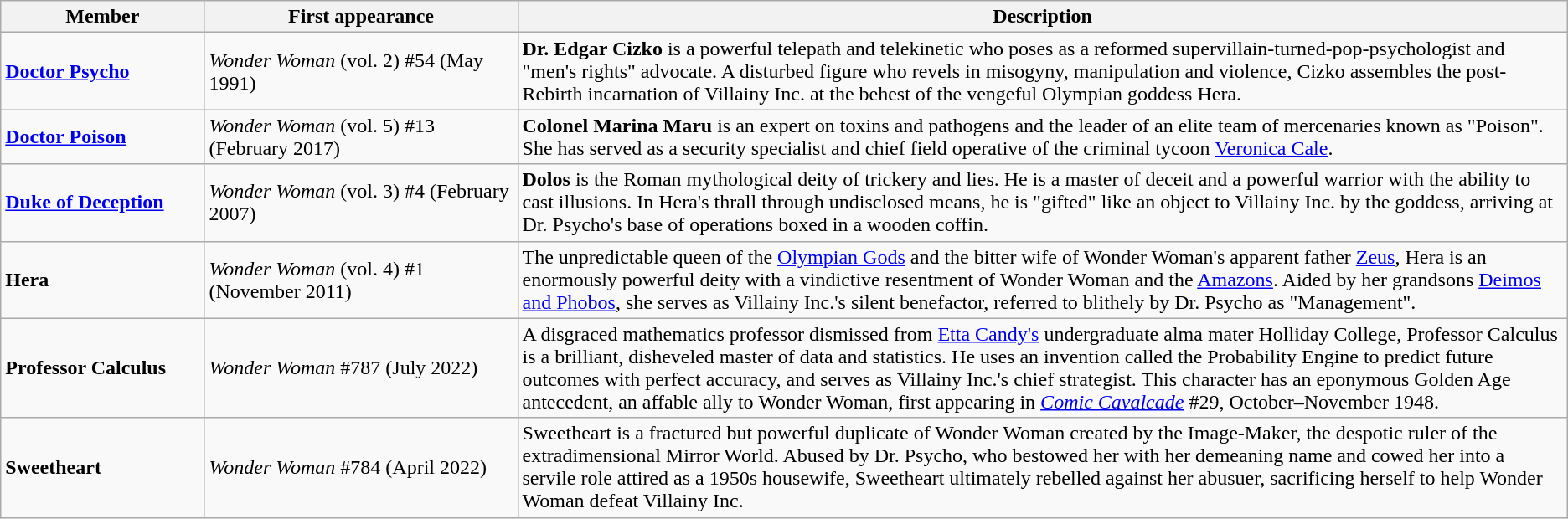<table class="wikitable">
<tr>
<th width="13%">Member</th>
<th width="20%">First appearance</th>
<th width="67%">Description</th>
</tr>
<tr>
<td><strong><a href='#'>Doctor Psycho</a></strong></td>
<td><em>Wonder Woman</em> (vol. 2) #54 (May 1991)</td>
<td><strong>Dr. Edgar Cizko</strong> is a powerful telepath and telekinetic who poses as a reformed supervillain-turned-pop-psychologist and "men's rights" advocate. A disturbed figure who revels in misogyny, manipulation and violence, Cizko assembles the post-Rebirth incarnation of Villainy Inc. at the behest of the vengeful Olympian goddess Hera.</td>
</tr>
<tr>
<td><strong><a href='#'>Doctor Poison</a></strong></td>
<td><em>Wonder Woman</em> (vol. 5) #13 (February 2017)</td>
<td><strong>Colonel Marina Maru</strong> is an expert on toxins and pathogens and the leader of an elite team of mercenaries known as "Poison". She has served as a security specialist and chief field operative of the criminal tycoon <a href='#'>Veronica Cale</a>.</td>
</tr>
<tr>
<td><strong><a href='#'>Duke of Deception</a></strong></td>
<td><em>Wonder Woman</em> (vol. 3) #4 (February 2007)</td>
<td><strong>Dolos</strong> is the Roman mythological deity of trickery and lies. He is a master of deceit and a powerful warrior with the ability to cast illusions. In Hera's thrall through undisclosed means, he is "gifted" like an object to Villainy Inc. by the goddess, arriving at Dr. Psycho's base of operations boxed in a wooden coffin.</td>
</tr>
<tr>
<td><strong>Hera</strong></td>
<td><em>Wonder Woman</em> (vol. 4) #1 (November 2011)</td>
<td>The unpredictable queen of the <a href='#'>Olympian Gods</a> and the bitter wife of Wonder Woman's apparent father <a href='#'>Zeus</a>, Hera is an enormously powerful deity with a vindictive resentment of Wonder Woman and the <a href='#'>Amazons</a>. Aided by her grandsons <a href='#'>Deimos and Phobos</a>, she serves as Villainy Inc.'s silent benefactor, referred to blithely by Dr. Psycho as "Management".</td>
</tr>
<tr>
<td><strong>Professor Calculus</strong></td>
<td><em>Wonder Woman</em> #787 (July 2022)</td>
<td>A disgraced mathematics professor dismissed from <a href='#'>Etta Candy's</a> undergraduate alma mater Holliday College, Professor Calculus is a brilliant, disheveled master of data and statistics. He uses an invention called the Probability Engine to predict future outcomes with perfect accuracy, and serves as Villainy Inc.'s chief strategist. This character has an eponymous Golden Age antecedent, an affable ally to Wonder Woman, first appearing in <em><a href='#'>Comic Cavalcade</a></em> #29, October–November 1948.</td>
</tr>
<tr>
<td><strong>Sweetheart</strong></td>
<td><em>Wonder Woman</em> #784 (April 2022)</td>
<td>Sweetheart is a fractured but powerful duplicate of Wonder Woman created by the Image-Maker, the despotic ruler of the extradimensional Mirror World. Abused by Dr. Psycho, who bestowed her with her demeaning name and cowed her into a servile role attired as a 1950s housewife, Sweetheart ultimately rebelled against her abusuer, sacrificing herself to help Wonder Woman defeat Villainy Inc.</td>
</tr>
</table>
